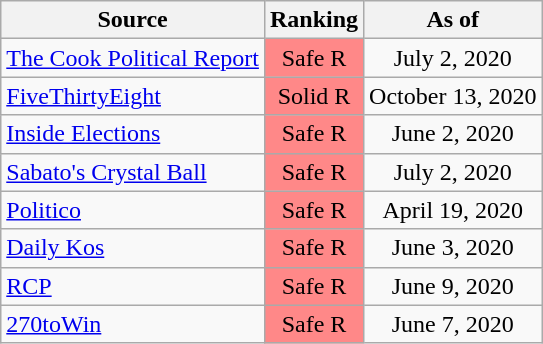<table class="wikitable" style="text-align:center">
<tr>
<th>Source</th>
<th>Ranking</th>
<th>As of</th>
</tr>
<tr>
<td align=left><a href='#'>The Cook Political Report</a></td>
<td style="background:#f88" data-sort-value=4>Safe R</td>
<td>July 2, 2020</td>
</tr>
<tr>
<td align=left><a href='#'>FiveThirtyEight</a></td>
<td style="background:#f88" data-sort-value=4>Solid R</td>
<td>October 13, 2020</td>
</tr>
<tr>
<td align=left><a href='#'>Inside Elections</a></td>
<td style="background:#f88" data-sort-value=4>Safe R</td>
<td>June 2, 2020</td>
</tr>
<tr>
<td align=left><a href='#'>Sabato's Crystal Ball</a></td>
<td style="background:#f88" data-sort-value=4>Safe R</td>
<td>July 2, 2020</td>
</tr>
<tr>
<td align=left><a href='#'>Politico</a></td>
<td style="background:#f88" data-sort-value=4>Safe R</td>
<td>April 19, 2020</td>
</tr>
<tr>
<td align=left><a href='#'>Daily Kos</a></td>
<td style="background:#f88" data-sort-value=4>Safe R</td>
<td>June 3, 2020</td>
</tr>
<tr>
<td align=left><a href='#'>RCP</a></td>
<td style="background:#f88" data-sort-value=4>Safe R</td>
<td>June 9, 2020</td>
</tr>
<tr>
<td align=left><a href='#'>270toWin</a></td>
<td style="background:#f88" data-sort-value=4>Safe R</td>
<td>June 7, 2020</td>
</tr>
</table>
